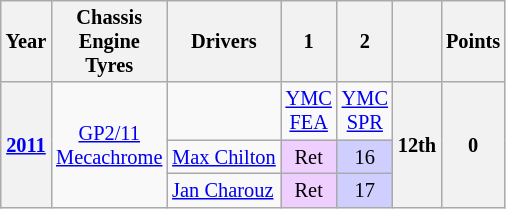<table class="wikitable" style="text-align:center; font-size:85%;">
<tr>
<th>Year</th>
<th>Chassis<br>Engine<br>Tyres</th>
<th>Drivers</th>
<th>1</th>
<th>2</th>
<th></th>
<th>Points</th>
</tr>
<tr>
<th rowspan=3><a href='#'>2011</a></th>
<td rowspan=3><a href='#'>GP2/11</a><br><a href='#'>Mecachrome</a><br></td>
<td></td>
<td><a href='#'>YMC<br>FEA</a></td>
<td><a href='#'>YMC<br>SPR</a></td>
<th rowspan=3>12th</th>
<th rowspan=3>0</th>
</tr>
<tr>
<td align=left> <a href='#'>Max Chilton</a></td>
<td bgcolor="#EFCFFF">Ret</td>
<td bgcolor="#CFCFFF">16</td>
</tr>
<tr>
<td align=left> <a href='#'>Jan Charouz</a></td>
<td bgcolor="#EFCFFF">Ret</td>
<td bgcolor="#CFCFFF">17</td>
</tr>
</table>
